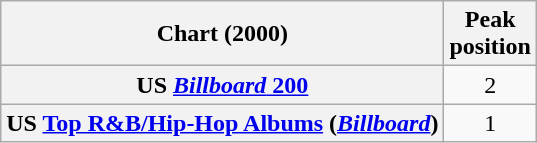<table class="wikitable sortable plainrowheaders" style="text-align:center">
<tr>
<th scope="col">Chart (2000)</th>
<th scope="col">Peak<br>position</th>
</tr>
<tr>
<th scope="row">US <a href='#'><em>Billboard</em> 200</a></th>
<td>2</td>
</tr>
<tr>
<th scope="row">US <a href='#'>Top R&B/Hip-Hop Albums</a> (<em><a href='#'>Billboard</a></em>)</th>
<td>1</td>
</tr>
</table>
